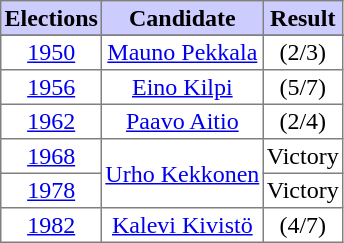<table class="toccolours" border=1 cellspacing=0 cellpadding=2 style="text-align:center; border-collapse:collapse;">
<tr style="background:#ccccff">
<th>Elections</th>
<th>Candidate</th>
<th>Result</th>
</tr>
<tr style="background:#ccccff">
</tr>
<tr>
<td><a href='#'>1950</a></td>
<td><a href='#'>Mauno Pekkala</a></td>
<td>(2/3)</td>
</tr>
<tr>
<td><a href='#'>1956</a></td>
<td><a href='#'>Eino Kilpi</a></td>
<td>(5/7)</td>
</tr>
<tr>
<td><a href='#'>1962</a></td>
<td><a href='#'>Paavo Aitio</a></td>
<td>(2/4)</td>
</tr>
<tr>
<td><a href='#'>1968</a></td>
<td rowspan=2><a href='#'>Urho Kekkonen</a></td>
<td>Victory</td>
</tr>
<tr>
<td><a href='#'>1978</a></td>
<td>Victory</td>
</tr>
<tr>
<td><a href='#'>1982</a></td>
<td><a href='#'>Kalevi Kivistö</a></td>
<td>(4/7)</td>
</tr>
</table>
